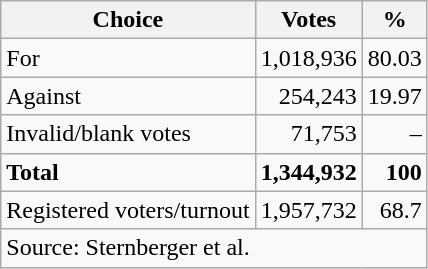<table class=wikitable style=text-align:right>
<tr>
<th>Choice</th>
<th>Votes</th>
<th>%</th>
</tr>
<tr>
<td align=left>For</td>
<td>1,018,936</td>
<td>80.03</td>
</tr>
<tr>
<td align=left>Against</td>
<td>254,243</td>
<td>19.97</td>
</tr>
<tr>
<td align=left>Invalid/blank votes</td>
<td>71,753</td>
<td>–</td>
</tr>
<tr>
<td align=left><strong>Total</strong></td>
<td><strong>1,344,932</strong></td>
<td><strong>100</strong></td>
</tr>
<tr>
<td align=left>Registered voters/turnout</td>
<td>1,957,732</td>
<td>68.7</td>
</tr>
<tr>
<td align=left colspan=3>Source: Sternberger et al.</td>
</tr>
</table>
